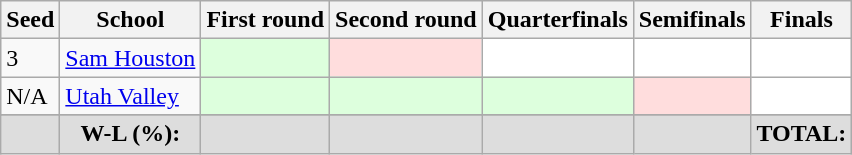<table class="sortable wikitable" style="white-space:nowrap; font-size:100%;">
<tr>
<th>Seed</th>
<th>School</th>
<th>First round</th>
<th>Second round</th>
<th>Quarterfinals</th>
<th>Semifinals</th>
<th>Finals</th>
</tr>
<tr>
<td>3</td>
<td><a href='#'>Sam Houston</a></td>
<td style="background:#ddffdd;"></td>
<td style="background:#ffdddd;"></td>
<td style="background:#fff;"></td>
<td style="background:#fff;"></td>
<td style="background:#fff;"></td>
</tr>
<tr>
<td>N/A</td>
<td><a href='#'>Utah Valley</a></td>
<td style="background:#ddffdd;"></td>
<td style="background:#ddffdd;"></td>
<td style="background:#ddffdd;"></td>
<td style="background:#ffdddd;"></td>
<td style="background:#fff;"></td>
</tr>
<tr>
</tr>
<tr class="sortbottom" style="text-align:center; background:#ddd;">
<td></td>
<td><strong>W-L (%):</strong></td>
<td></td>
<td></td>
<td></td>
<td></td>
<td><strong>TOTAL:</strong> </td>
</tr>
</table>
